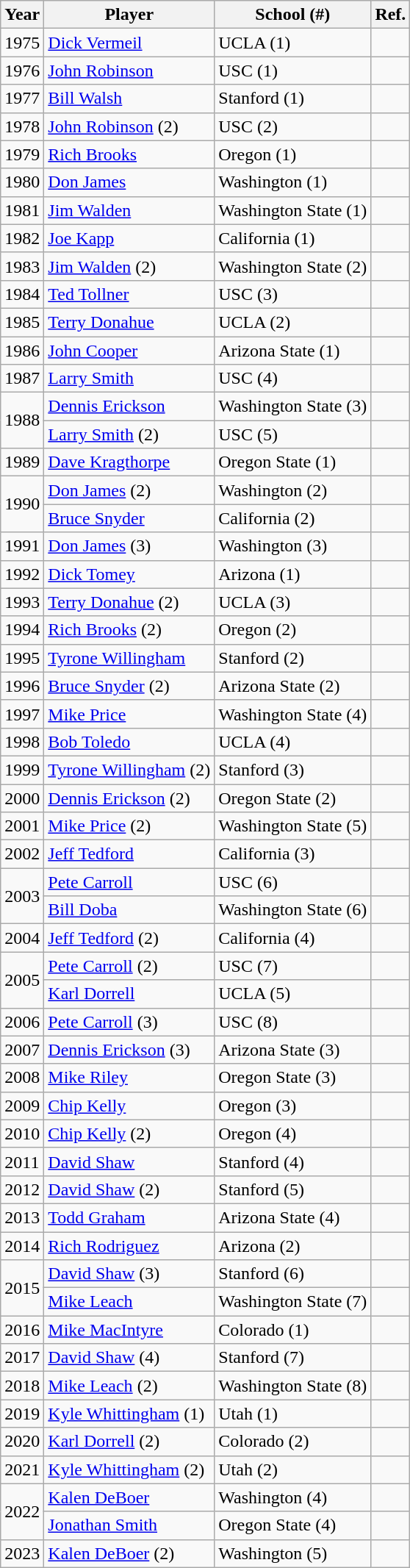<table class="wikitable">
<tr>
<th>Year</th>
<th>Player</th>
<th>School (#)</th>
<th>Ref.</th>
</tr>
<tr>
<td>1975</td>
<td><a href='#'>Dick Vermeil</a></td>
<td>UCLA (1)</td>
<td></td>
</tr>
<tr>
<td>1976</td>
<td><a href='#'>John Robinson</a></td>
<td>USC (1)</td>
<td></td>
</tr>
<tr>
<td>1977</td>
<td><a href='#'>Bill Walsh</a></td>
<td>Stanford (1)</td>
<td></td>
</tr>
<tr>
<td>1978</td>
<td><a href='#'>John Robinson</a> (2)</td>
<td>USC (2)</td>
<td></td>
</tr>
<tr>
<td>1979</td>
<td><a href='#'>Rich Brooks</a></td>
<td>Oregon (1)</td>
<td></td>
</tr>
<tr>
<td>1980</td>
<td><a href='#'>Don James</a></td>
<td>Washington (1)</td>
<td></td>
</tr>
<tr>
<td>1981</td>
<td><a href='#'>Jim Walden</a></td>
<td>Washington State (1)</td>
<td></td>
</tr>
<tr>
<td>1982</td>
<td><a href='#'>Joe Kapp</a></td>
<td>California (1)</td>
<td></td>
</tr>
<tr>
<td>1983</td>
<td><a href='#'>Jim Walden</a> (2)</td>
<td>Washington State (2)</td>
<td></td>
</tr>
<tr>
<td>1984</td>
<td><a href='#'>Ted Tollner</a></td>
<td>USC (3)</td>
<td></td>
</tr>
<tr>
<td>1985</td>
<td><a href='#'>Terry Donahue</a></td>
<td>UCLA (2)</td>
<td></td>
</tr>
<tr>
<td>1986</td>
<td><a href='#'>John Cooper</a></td>
<td>Arizona State (1)</td>
<td></td>
</tr>
<tr>
<td>1987</td>
<td><a href='#'>Larry Smith</a></td>
<td>USC (4)</td>
<td></td>
</tr>
<tr>
<td rowspan=2>1988</td>
<td><a href='#'>Dennis Erickson</a></td>
<td>Washington State (3)</td>
<td></td>
</tr>
<tr>
<td><a href='#'>Larry Smith</a> (2)</td>
<td>USC (5)</td>
<td></td>
</tr>
<tr>
<td>1989</td>
<td><a href='#'>Dave Kragthorpe</a></td>
<td>Oregon State (1)</td>
<td></td>
</tr>
<tr>
<td rowspan=2>1990</td>
<td><a href='#'>Don James</a> (2)</td>
<td>Washington (2)</td>
<td></td>
</tr>
<tr>
<td><a href='#'>Bruce Snyder</a></td>
<td>California (2)</td>
<td></td>
</tr>
<tr>
<td>1991</td>
<td><a href='#'>Don James</a> (3)</td>
<td>Washington (3)</td>
<td></td>
</tr>
<tr>
<td>1992</td>
<td><a href='#'>Dick Tomey</a></td>
<td>Arizona (1)</td>
<td></td>
</tr>
<tr>
<td>1993</td>
<td><a href='#'>Terry Donahue</a> (2)</td>
<td>UCLA (3)</td>
<td></td>
</tr>
<tr>
<td>1994</td>
<td><a href='#'>Rich Brooks</a> (2)</td>
<td>Oregon (2)</td>
<td></td>
</tr>
<tr>
<td>1995</td>
<td><a href='#'>Tyrone Willingham</a></td>
<td>Stanford (2)</td>
<td></td>
</tr>
<tr>
<td>1996</td>
<td><a href='#'>Bruce Snyder</a> (2)</td>
<td>Arizona State (2)</td>
<td></td>
</tr>
<tr>
<td>1997</td>
<td><a href='#'>Mike Price</a></td>
<td>Washington State (4)</td>
<td></td>
</tr>
<tr>
<td>1998</td>
<td><a href='#'>Bob Toledo</a></td>
<td>UCLA (4)</td>
<td></td>
</tr>
<tr>
<td>1999</td>
<td><a href='#'>Tyrone Willingham</a> (2)</td>
<td>Stanford (3)</td>
<td></td>
</tr>
<tr>
<td>2000</td>
<td><a href='#'>Dennis Erickson</a> (2)</td>
<td>Oregon State (2)</td>
<td></td>
</tr>
<tr>
<td>2001</td>
<td><a href='#'>Mike Price</a> (2)</td>
<td>Washington State (5)</td>
<td></td>
</tr>
<tr>
<td>2002</td>
<td><a href='#'>Jeff Tedford</a></td>
<td>California (3)</td>
<td></td>
</tr>
<tr>
<td rowspan=2>2003</td>
<td><a href='#'>Pete Carroll</a></td>
<td>USC (6)</td>
<td></td>
</tr>
<tr>
<td><a href='#'>Bill Doba</a></td>
<td>Washington State (6)</td>
<td></td>
</tr>
<tr>
<td>2004</td>
<td><a href='#'>Jeff Tedford</a> (2)</td>
<td>California (4)</td>
<td></td>
</tr>
<tr>
<td rowspan=2>2005</td>
<td><a href='#'>Pete Carroll</a> (2)</td>
<td>USC (7)</td>
<td></td>
</tr>
<tr>
<td><a href='#'>Karl Dorrell</a></td>
<td>UCLA (5)</td>
<td></td>
</tr>
<tr>
<td>2006</td>
<td><a href='#'>Pete Carroll</a> (3)</td>
<td>USC (8)</td>
<td></td>
</tr>
<tr>
<td>2007</td>
<td><a href='#'>Dennis Erickson</a> (3)</td>
<td>Arizona State (3)</td>
<td></td>
</tr>
<tr>
<td>2008</td>
<td><a href='#'>Mike Riley</a></td>
<td>Oregon State (3)</td>
<td></td>
</tr>
<tr>
<td>2009</td>
<td><a href='#'>Chip Kelly</a></td>
<td>Oregon (3)</td>
<td></td>
</tr>
<tr>
<td>2010</td>
<td><a href='#'>Chip Kelly</a> (2)</td>
<td>Oregon (4)</td>
<td></td>
</tr>
<tr>
<td>2011</td>
<td><a href='#'>David Shaw</a></td>
<td>Stanford (4)</td>
<td></td>
</tr>
<tr>
<td>2012</td>
<td><a href='#'>David Shaw</a> (2)</td>
<td>Stanford (5)</td>
<td></td>
</tr>
<tr>
<td>2013</td>
<td><a href='#'>Todd Graham</a></td>
<td>Arizona State (4)</td>
<td></td>
</tr>
<tr>
<td>2014</td>
<td><a href='#'>Rich Rodriguez</a></td>
<td>Arizona (2)</td>
<td></td>
</tr>
<tr>
<td rowspan=2>2015</td>
<td><a href='#'>David Shaw</a> (3)</td>
<td>Stanford (6)</td>
<td></td>
</tr>
<tr>
<td><a href='#'>Mike Leach</a></td>
<td>Washington State (7)</td>
<td></td>
</tr>
<tr>
<td>2016</td>
<td><a href='#'>Mike MacIntyre</a></td>
<td>Colorado (1)</td>
<td></td>
</tr>
<tr>
<td>2017</td>
<td><a href='#'>David Shaw</a> (4)</td>
<td>Stanford (7)</td>
<td></td>
</tr>
<tr>
<td>2018</td>
<td><a href='#'>Mike Leach</a> (2)</td>
<td>Washington State (8)</td>
<td></td>
</tr>
<tr>
<td>2019</td>
<td><a href='#'>Kyle Whittingham</a> (1)</td>
<td>Utah (1)</td>
<td></td>
</tr>
<tr>
<td>2020</td>
<td><a href='#'>Karl Dorrell</a> (2)</td>
<td>Colorado (2)</td>
<td></td>
</tr>
<tr>
<td>2021</td>
<td><a href='#'>Kyle Whittingham</a> (2)</td>
<td>Utah (2)</td>
<td></td>
</tr>
<tr>
<td rowspan="2">2022</td>
<td><a href='#'>Kalen DeBoer</a></td>
<td>Washington (4)</td>
<td></td>
</tr>
<tr>
<td><a href='#'>Jonathan Smith</a></td>
<td>Oregon State (4)</td>
<td></td>
</tr>
<tr>
<td>2023</td>
<td><a href='#'>Kalen DeBoer</a> (2)</td>
<td>Washington (5)</td>
<td></td>
</tr>
</table>
